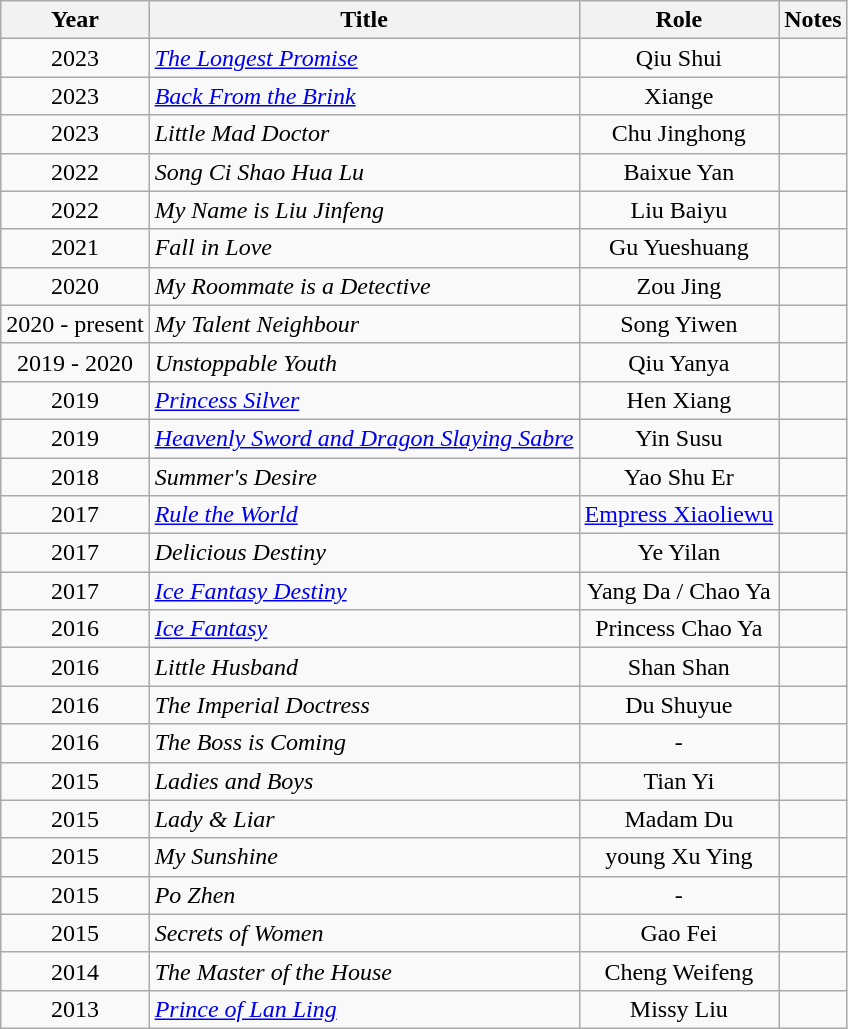<table class="wikitable">
<tr>
<th>Year</th>
<th>Title</th>
<th>Role</th>
<th>Notes</th>
</tr>
<tr>
<td align="center">2023</td>
<td><em><a href='#'>The Longest Promise</a></em></td>
<td align="center">Qiu Shui</td>
<td></td>
</tr>
<tr>
<td align="center">2023</td>
<td><em><a href='#'>Back From the Brink</a> </em></td>
<td align="center">Xiange</td>
<td></td>
</tr>
<tr>
<td align="center">2023</td>
<td><em>Little Mad Doctor </em></td>
<td align="center">Chu Jinghong</td>
<td></td>
</tr>
<tr>
<td align="center">2022</td>
<td><em>Song Ci Shao Hua Lu </em></td>
<td align="center">Baixue Yan</td>
<td></td>
</tr>
<tr>
<td align="center">2022</td>
<td><em>My Name is Liu Jinfeng </em></td>
<td align="center">Liu Baiyu</td>
<td></td>
</tr>
<tr>
<td align="center">2021</td>
<td><em>Fall in Love </em></td>
<td align="center">Gu Yueshuang</td>
<td></td>
</tr>
<tr>
<td align="center">2020</td>
<td><em>My Roommate is a Detective</em></td>
<td align="center">Zou Jing</td>
<td></td>
</tr>
<tr>
<td align="center">2020 - present</td>
<td><em>My Talent Neighbour</em></td>
<td align="center">Song Yiwen</td>
<td></td>
</tr>
<tr>
<td align="center">2019 - 2020</td>
<td><em>Unstoppable Youth</em></td>
<td align="center">Qiu Yanya</td>
<td></td>
</tr>
<tr>
<td align="center">2019</td>
<td><em><a href='#'>Princess Silver</a></em></td>
<td align="center">Hen Xiang</td>
<td></td>
</tr>
<tr>
<td align="center">2019</td>
<td><em><a href='#'>Heavenly Sword and Dragon Slaying Sabre</a></em></td>
<td align="center">Yin Susu</td>
<td></td>
</tr>
<tr>
<td align="center">2018</td>
<td><em>Summer's Desire</em></td>
<td align="center">Yao Shu Er</td>
<td></td>
</tr>
<tr>
<td align="center">2017</td>
<td><em><a href='#'>Rule the World</a></em></td>
<td align="center"><a href='#'>Empress Xiaoliewu</a></td>
<td></td>
</tr>
<tr>
<td align="center">2017</td>
<td><em>Delicious Destiny</em></td>
<td align="center">Ye Yilan</td>
<td></td>
</tr>
<tr>
<td align="center">2017</td>
<td><em><a href='#'>Ice Fantasy Destiny</a></em></td>
<td align="center">Yang Da / Chao Ya</td>
<td></td>
</tr>
<tr>
<td align="center">2016</td>
<td><em><a href='#'>Ice Fantasy</a></em></td>
<td align="center">Princess Chao Ya</td>
<td></td>
</tr>
<tr>
<td align="center">2016</td>
<td><em>Little Husband</em></td>
<td align="center">Shan Shan</td>
<td></td>
</tr>
<tr>
<td align="center">2016</td>
<td><em>The Imperial Doctress</em></td>
<td align="center">Du Shuyue</td>
<td></td>
</tr>
<tr>
<td align="center">2016</td>
<td><em>The Boss is Coming </em></td>
<td align="center">-</td>
<td></td>
</tr>
<tr>
<td align="center">2015</td>
<td><em>Ladies and Boys </em></td>
<td align="center">Tian Yi</td>
<td></td>
</tr>
<tr>
<td align="center">2015</td>
<td><em>Lady & Liar</em></td>
<td align="center">Madam Du</td>
<td></td>
</tr>
<tr>
<td align="center">2015</td>
<td><em>My Sunshine</em></td>
<td align="center">young Xu Ying</td>
<td></td>
</tr>
<tr>
<td align="center">2015</td>
<td><em>Po Zhen </em></td>
<td align="center">-</td>
<td></td>
</tr>
<tr>
<td align="center">2015</td>
<td><em>Secrets of Women</em></td>
<td align="center">Gao Fei</td>
<td></td>
</tr>
<tr>
<td align="center">2014</td>
<td><em>The Master of the House</em></td>
<td align="center">Cheng Weifeng</td>
<td></td>
</tr>
<tr>
<td align="center">2013</td>
<td><em><a href='#'>Prince of Lan Ling</a></em></td>
<td align="center">Missy Liu</td>
<td></td>
</tr>
</table>
